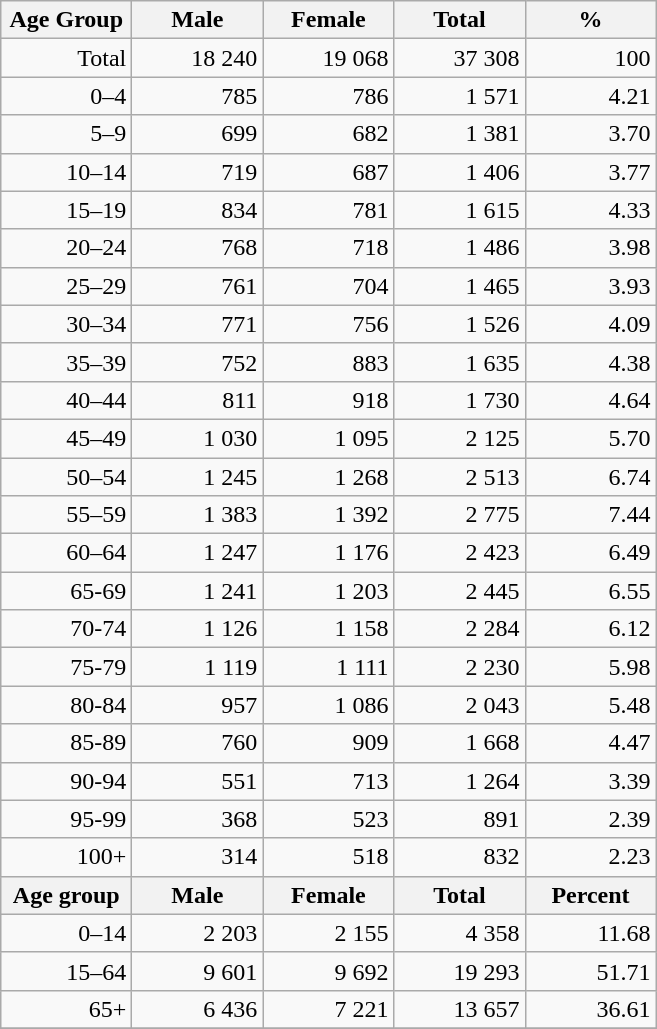<table class="wikitable">
<tr>
<th width="80pt">Age Group</th>
<th width="80pt">Male</th>
<th width="80pt">Female</th>
<th width="80pt">Total</th>
<th width="80pt">%</th>
</tr>
<tr>
<td align="right">Total</td>
<td align="right">18 240</td>
<td align="right">19 068</td>
<td align="right">37 308</td>
<td align="right">100</td>
</tr>
<tr>
<td align="right">0–4</td>
<td align="right">785</td>
<td align="right">786</td>
<td align="right">1 571</td>
<td align="right">4.21</td>
</tr>
<tr>
<td align="right">5–9</td>
<td align="right">699</td>
<td align="right">682</td>
<td align="right">1 381</td>
<td align="right">3.70</td>
</tr>
<tr>
<td align="right">10–14</td>
<td align="right">719</td>
<td align="right">687</td>
<td align="right">1 406</td>
<td align="right">3.77</td>
</tr>
<tr>
<td align="right">15–19</td>
<td align="right">834</td>
<td align="right">781</td>
<td align="right">1 615</td>
<td align="right">4.33</td>
</tr>
<tr>
<td align="right">20–24</td>
<td align="right">768</td>
<td align="right">718</td>
<td align="right">1 486</td>
<td align="right">3.98</td>
</tr>
<tr>
<td align="right">25–29</td>
<td align="right">761</td>
<td align="right">704</td>
<td align="right">1 465</td>
<td align="right">3.93</td>
</tr>
<tr>
<td align="right">30–34</td>
<td align="right">771</td>
<td align="right">756</td>
<td align="right">1 526</td>
<td align="right">4.09</td>
</tr>
<tr>
<td align="right">35–39</td>
<td align="right">752</td>
<td align="right">883</td>
<td align="right">1 635</td>
<td align="right">4.38</td>
</tr>
<tr>
<td align="right">40–44</td>
<td align="right">811</td>
<td align="right">918</td>
<td align="right">1 730</td>
<td align="right">4.64</td>
</tr>
<tr>
<td align="right">45–49</td>
<td align="right">1 030</td>
<td align="right">1 095</td>
<td align="right">2 125</td>
<td align="right">5.70</td>
</tr>
<tr>
<td align="right">50–54</td>
<td align="right">1 245</td>
<td align="right">1 268</td>
<td align="right">2 513</td>
<td align="right">6.74</td>
</tr>
<tr>
<td align="right">55–59</td>
<td align="right">1 383</td>
<td align="right">1 392</td>
<td align="right">2 775</td>
<td align="right">7.44</td>
</tr>
<tr>
<td align="right">60–64</td>
<td align="right">1 247</td>
<td align="right">1 176</td>
<td align="right">2 423</td>
<td align="right">6.49</td>
</tr>
<tr>
<td align="right">65-69</td>
<td align="right">1 241</td>
<td align="right">1 203</td>
<td align="right">2 445</td>
<td align="right">6.55</td>
</tr>
<tr>
<td align="right">70-74</td>
<td align="right">1 126</td>
<td align="right">1 158</td>
<td align="right">2 284</td>
<td align="right">6.12</td>
</tr>
<tr>
<td align="right">75-79</td>
<td align="right">1 119</td>
<td align="right">1 111</td>
<td align="right">2 230</td>
<td align="right">5.98</td>
</tr>
<tr>
<td align="right">80-84</td>
<td align="right">957</td>
<td align="right">1 086</td>
<td align="right">2 043</td>
<td align="right">5.48</td>
</tr>
<tr>
<td align="right">85-89</td>
<td align="right">760</td>
<td align="right">909</td>
<td align="right">1 668</td>
<td align="right">4.47</td>
</tr>
<tr>
<td align="right">90-94</td>
<td align="right">551</td>
<td align="right">713</td>
<td align="right">1 264</td>
<td align="right">3.39</td>
</tr>
<tr>
<td align="right">95-99</td>
<td align="right">368</td>
<td align="right">523</td>
<td align="right">891</td>
<td align="right">2.39</td>
</tr>
<tr>
<td align="right">100+</td>
<td align="right">314</td>
<td align="right">518</td>
<td align="right">832</td>
<td align="right">2.23</td>
</tr>
<tr>
<th width="50">Age group</th>
<th width="80pt">Male</th>
<th width="80">Female</th>
<th width="80">Total</th>
<th width="50">Percent</th>
</tr>
<tr>
<td align="right">0–14</td>
<td align="right">2 203</td>
<td align="right">2 155</td>
<td align="right">4 358</td>
<td align="right">11.68</td>
</tr>
<tr>
<td align="right">15–64</td>
<td align="right">9 601</td>
<td align="right">9 692</td>
<td align="right">19 293</td>
<td align="right">51.71</td>
</tr>
<tr>
<td align="right">65+</td>
<td align="right">6 436</td>
<td align="right">7 221</td>
<td align="right">13 657</td>
<td align="right">36.61</td>
</tr>
<tr>
</tr>
</table>
